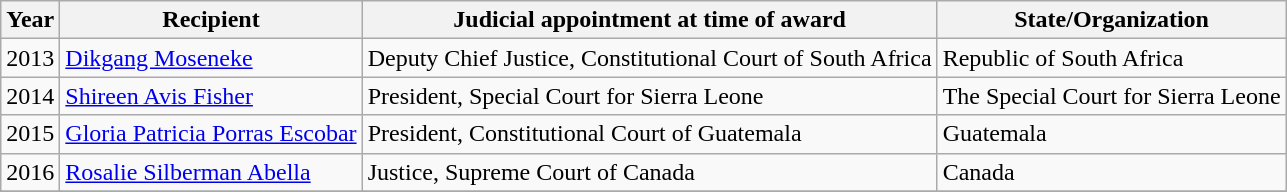<table class="wikitable sortable">
<tr>
<th>Year</th>
<th>Recipient</th>
<th>Judicial appointment at time of award</th>
<th>State/Organization</th>
</tr>
<tr>
<td>2013</td>
<td><a href='#'>Dikgang Moseneke</a></td>
<td>Deputy Chief Justice, Constitutional Court of South Africa</td>
<td>Republic of South Africa</td>
</tr>
<tr>
<td>2014</td>
<td><a href='#'>Shireen Avis Fisher</a></td>
<td>President, Special Court for Sierra Leone</td>
<td>The Special Court for Sierra Leone</td>
</tr>
<tr>
<td>2015</td>
<td><a href='#'>Gloria Patricia Porras Escobar</a></td>
<td>President, Constitutional Court of Guatemala</td>
<td>Guatemala</td>
</tr>
<tr>
<td>2016</td>
<td><a href='#'>Rosalie Silberman Abella</a></td>
<td>Justice, Supreme Court of Canada</td>
<td>Canada</td>
</tr>
<tr>
</tr>
</table>
